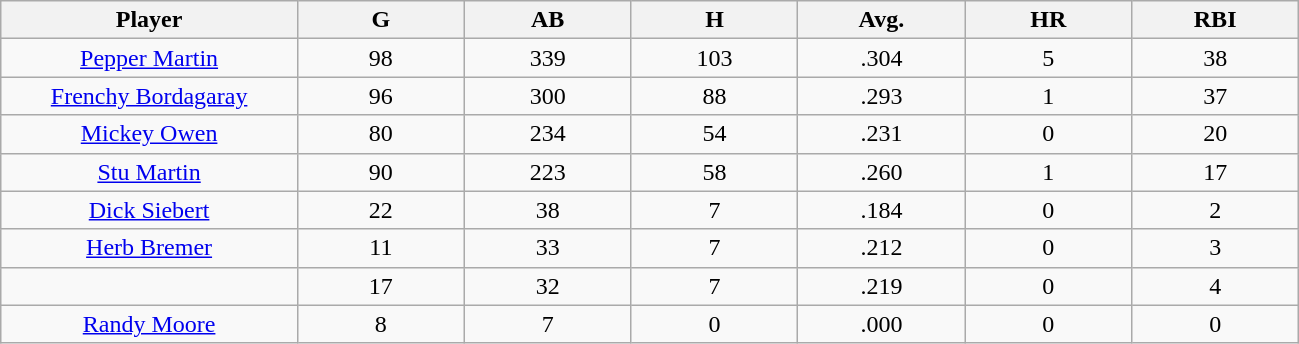<table class="wikitable sortable">
<tr>
<th bgcolor="#DDDDFF" width="16%">Player</th>
<th bgcolor="#DDDDFF" width="9%">G</th>
<th bgcolor="#DDDDFF" width="9%">AB</th>
<th bgcolor="#DDDDFF" width="9%">H</th>
<th bgcolor="#DDDDFF" width="9%">Avg.</th>
<th bgcolor="#DDDDFF" width="9%">HR</th>
<th bgcolor="#DDDDFF" width="9%">RBI</th>
</tr>
<tr align="center">
<td><a href='#'>Pepper Martin</a></td>
<td>98</td>
<td>339</td>
<td>103</td>
<td>.304</td>
<td>5</td>
<td>38</td>
</tr>
<tr align="center">
<td><a href='#'>Frenchy Bordagaray</a></td>
<td>96</td>
<td>300</td>
<td>88</td>
<td>.293</td>
<td>1</td>
<td>37</td>
</tr>
<tr align="center">
<td><a href='#'>Mickey Owen</a></td>
<td>80</td>
<td>234</td>
<td>54</td>
<td>.231</td>
<td>0</td>
<td>20</td>
</tr>
<tr align="center">
<td><a href='#'>Stu Martin</a></td>
<td>90</td>
<td>223</td>
<td>58</td>
<td>.260</td>
<td>1</td>
<td>17</td>
</tr>
<tr align="center">
<td><a href='#'>Dick Siebert</a></td>
<td>22</td>
<td>38</td>
<td>7</td>
<td>.184</td>
<td>0</td>
<td>2</td>
</tr>
<tr align="center">
<td><a href='#'>Herb Bremer</a></td>
<td>11</td>
<td>33</td>
<td>7</td>
<td>.212</td>
<td>0</td>
<td>3</td>
</tr>
<tr align="center">
<td></td>
<td>17</td>
<td>32</td>
<td>7</td>
<td>.219</td>
<td>0</td>
<td>4</td>
</tr>
<tr align="center">
<td><a href='#'>Randy Moore</a></td>
<td>8</td>
<td>7</td>
<td>0</td>
<td>.000</td>
<td>0</td>
<td>0</td>
</tr>
</table>
